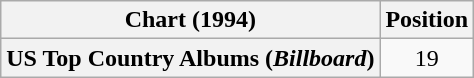<table class="wikitable plainrowheaders" style="text-align:center">
<tr>
<th scope="col">Chart (1994)</th>
<th scope="col">Position</th>
</tr>
<tr>
<th scope="row">US Top Country Albums (<em>Billboard</em>)</th>
<td>19</td>
</tr>
</table>
